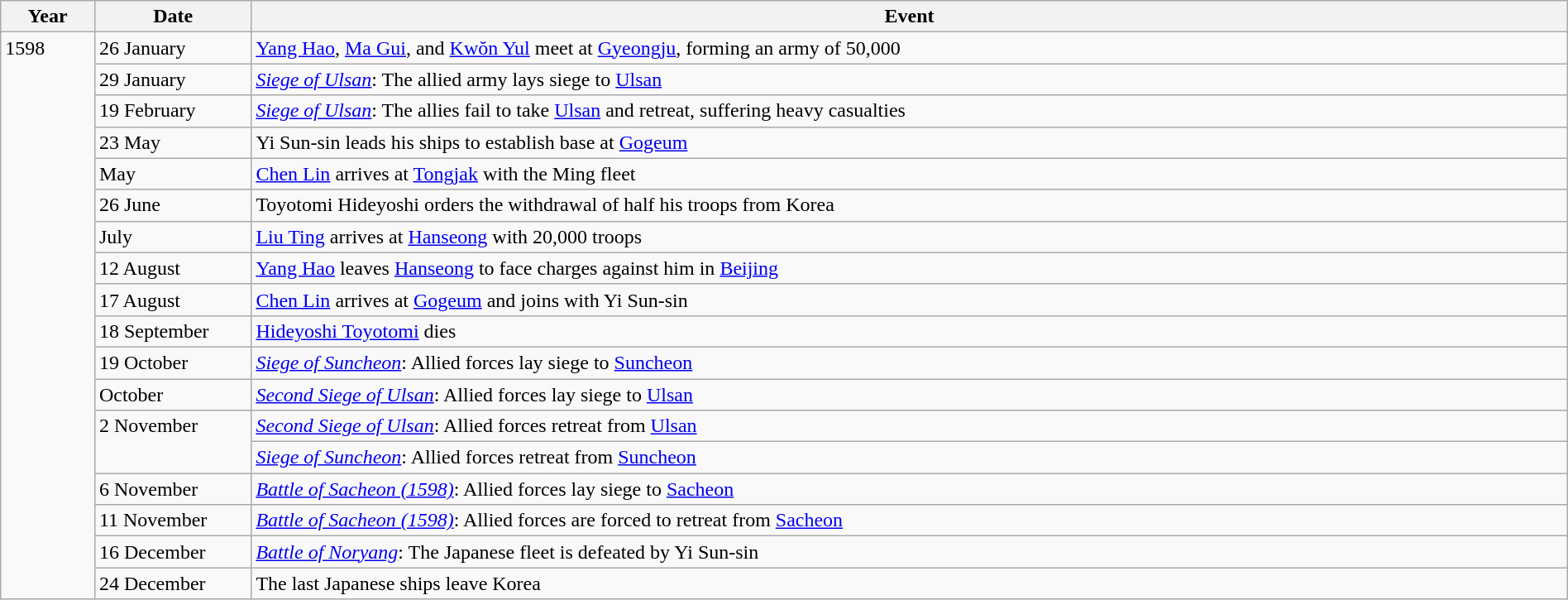<table class="wikitable" width="100%">
<tr>
<th style="width:6%">Year</th>
<th style="width:10%">Date</th>
<th>Event</th>
</tr>
<tr>
<td rowspan="18" valign="top">1598</td>
<td>26 January</td>
<td><a href='#'>Yang Hao</a>, <a href='#'>Ma Gui</a>, and <a href='#'>Kwŏn Yul</a> meet at <a href='#'>Gyeongju</a>, forming an army of 50,000</td>
</tr>
<tr>
<td>29 January</td>
<td><em><a href='#'>Siege of Ulsan</a></em>: The allied army lays siege to <a href='#'>Ulsan</a></td>
</tr>
<tr>
<td>19 February</td>
<td><em><a href='#'>Siege of Ulsan</a></em>: The allies fail to take <a href='#'>Ulsan</a> and retreat, suffering heavy casualties</td>
</tr>
<tr>
<td>23 May</td>
<td>Yi Sun-sin leads his ships to establish base at <a href='#'>Gogeum</a></td>
</tr>
<tr>
<td>May</td>
<td><a href='#'>Chen Lin</a> arrives at <a href='#'>Tongjak</a> with the Ming fleet</td>
</tr>
<tr>
<td>26 June</td>
<td>Toyotomi Hideyoshi orders the withdrawal of half his troops from Korea</td>
</tr>
<tr>
<td>July</td>
<td><a href='#'>Liu Ting</a> arrives at <a href='#'>Hanseong</a> with 20,000 troops</td>
</tr>
<tr>
<td>12 August</td>
<td><a href='#'>Yang Hao</a> leaves <a href='#'>Hanseong</a> to face charges against him in <a href='#'>Beijing</a></td>
</tr>
<tr>
<td>17 August</td>
<td><a href='#'>Chen Lin</a> arrives at <a href='#'>Gogeum</a> and joins with Yi Sun-sin</td>
</tr>
<tr>
<td>18 September</td>
<td><a href='#'>Hideyoshi Toyotomi</a> dies</td>
</tr>
<tr>
<td>19 October</td>
<td><em><a href='#'>Siege of Suncheon</a></em>: Allied forces lay siege to <a href='#'>Suncheon</a></td>
</tr>
<tr>
<td>October</td>
<td><em><a href='#'>Second Siege of Ulsan</a></em>: Allied forces lay siege to <a href='#'>Ulsan</a></td>
</tr>
<tr>
<td rowspan="2" valign="top">2 November</td>
<td><em><a href='#'>Second Siege of Ulsan</a></em>: Allied forces retreat from <a href='#'>Ulsan</a></td>
</tr>
<tr>
<td><em><a href='#'>Siege of Suncheon</a></em>: Allied forces retreat from <a href='#'>Suncheon</a></td>
</tr>
<tr>
<td>6 November</td>
<td><em><a href='#'>Battle of Sacheon (1598)</a></em>: Allied forces lay siege to <a href='#'>Sacheon</a></td>
</tr>
<tr>
<td>11 November</td>
<td><em><a href='#'>Battle of Sacheon (1598)</a></em>: Allied forces are forced to retreat from <a href='#'>Sacheon</a></td>
</tr>
<tr>
<td>16 December</td>
<td><em><a href='#'>Battle of Noryang</a></em>: The Japanese fleet is defeated by Yi Sun-sin</td>
</tr>
<tr>
<td>24 December</td>
<td>The last Japanese ships leave Korea</td>
</tr>
</table>
